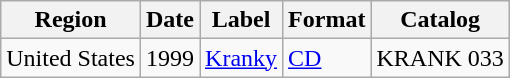<table class="wikitable">
<tr>
<th>Region</th>
<th>Date</th>
<th>Label</th>
<th>Format</th>
<th>Catalog</th>
</tr>
<tr>
<td>United States</td>
<td>1999</td>
<td><a href='#'>Kranky</a></td>
<td><a href='#'>CD</a></td>
<td>KRANK 033</td>
</tr>
</table>
